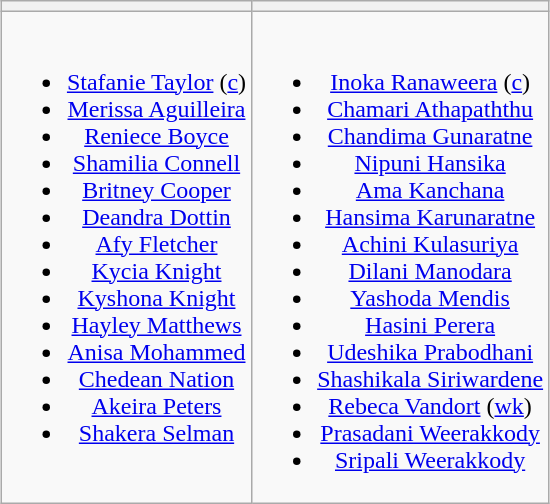<table class="wikitable" style="text-align:center; margin:0 auto">
<tr>
<th></th>
<th></th>
</tr>
<tr style="vertical-align:top">
<td><br><ul><li><a href='#'>Stafanie Taylor</a> (<a href='#'>c</a>)</li><li><a href='#'>Merissa Aguilleira</a></li><li><a href='#'>Reniece Boyce</a></li><li><a href='#'>Shamilia Connell</a></li><li><a href='#'>Britney Cooper</a></li><li><a href='#'>Deandra Dottin</a></li><li><a href='#'>Afy Fletcher</a></li><li><a href='#'>Kycia Knight</a></li><li><a href='#'>Kyshona Knight</a></li><li><a href='#'>Hayley Matthews</a></li><li><a href='#'>Anisa Mohammed</a></li><li><a href='#'>Chedean Nation</a></li><li><a href='#'>Akeira Peters</a></li><li><a href='#'>Shakera Selman</a></li></ul></td>
<td><br><ul><li><a href='#'>Inoka Ranaweera</a> (<a href='#'>c</a>)</li><li><a href='#'>Chamari Athapaththu</a></li><li><a href='#'>Chandima Gunaratne</a></li><li><a href='#'>Nipuni Hansika</a></li><li><a href='#'>Ama Kanchana</a></li><li><a href='#'>Hansima Karunaratne</a></li><li><a href='#'>Achini Kulasuriya</a></li><li><a href='#'>Dilani Manodara</a></li><li><a href='#'>Yashoda Mendis</a></li><li><a href='#'>Hasini Perera</a></li><li><a href='#'>Udeshika Prabodhani</a></li><li><a href='#'>Shashikala Siriwardene</a></li><li><a href='#'>Rebeca Vandort</a> (<a href='#'>wk</a>)</li><li><a href='#'>Prasadani Weerakkody</a></li><li><a href='#'>Sripali Weerakkody</a></li></ul></td>
</tr>
</table>
